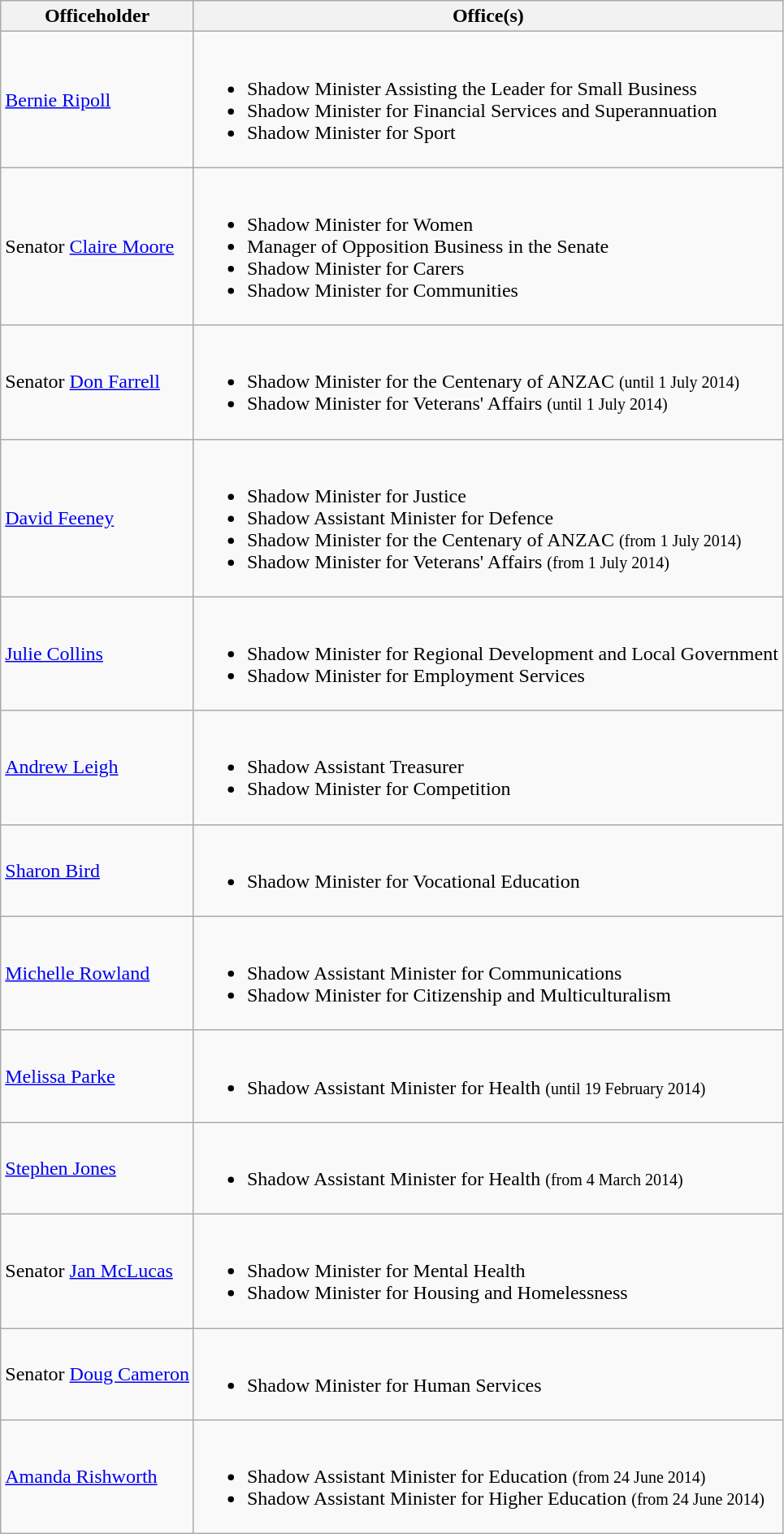<table class="wikitable">
<tr>
<th>Officeholder</th>
<th>Office(s)</th>
</tr>
<tr>
<td><a href='#'>Bernie Ripoll</a> </td>
<td><br><ul><li>Shadow Minister Assisting the Leader for Small Business</li><li>Shadow Minister for Financial Services and Superannuation</li><li>Shadow Minister for Sport</li></ul></td>
</tr>
<tr>
<td>Senator <a href='#'>Claire Moore</a></td>
<td><br><ul><li>Shadow Minister for Women</li><li>Manager of Opposition Business in the Senate</li><li>Shadow Minister for Carers</li><li>Shadow Minister for Communities</li></ul></td>
</tr>
<tr>
<td>Senator <a href='#'>Don Farrell</a></td>
<td><br><ul><li>Shadow Minister for the Centenary of ANZAC <small>(until 1 July 2014)</small></li><li>Shadow Minister for Veterans' Affairs <small>(until 1 July 2014)</small></li></ul></td>
</tr>
<tr>
<td><a href='#'>David Feeney</a> </td>
<td><br><ul><li>Shadow Minister for Justice</li><li>Shadow Assistant Minister for Defence</li><li>Shadow Minister for the Centenary of ANZAC <small>(from 1 July 2014)</small></li><li>Shadow Minister for Veterans' Affairs <small>(from 1 July 2014)</small></li></ul></td>
</tr>
<tr>
<td><a href='#'>Julie Collins</a> </td>
<td><br><ul><li>Shadow Minister for Regional Development and Local Government</li><li>Shadow Minister for Employment Services</li></ul></td>
</tr>
<tr>
<td><a href='#'>Andrew Leigh</a> </td>
<td><br><ul><li>Shadow Assistant Treasurer</li><li>Shadow Minister for Competition</li></ul></td>
</tr>
<tr>
<td><a href='#'>Sharon Bird</a> </td>
<td><br><ul><li>Shadow Minister for Vocational Education</li></ul></td>
</tr>
<tr>
<td><a href='#'>Michelle Rowland</a> </td>
<td><br><ul><li>Shadow Assistant Minister for Communications</li><li>Shadow Minister for Citizenship and Multiculturalism</li></ul></td>
</tr>
<tr>
<td><a href='#'>Melissa Parke</a> </td>
<td><br><ul><li>Shadow Assistant Minister for Health <small>(until 19 February 2014)</small></li></ul></td>
</tr>
<tr>
<td><a href='#'>Stephen Jones</a> </td>
<td><br><ul><li>Shadow Assistant Minister for Health <small>(from 4 March 2014)</small></li></ul></td>
</tr>
<tr>
<td>Senator <a href='#'>Jan McLucas</a></td>
<td><br><ul><li>Shadow Minister for Mental Health</li><li>Shadow Minister for Housing and Homelessness</li></ul></td>
</tr>
<tr>
<td>Senator <a href='#'>Doug Cameron</a></td>
<td><br><ul><li>Shadow Minister for Human Services</li></ul></td>
</tr>
<tr>
<td><a href='#'>Amanda Rishworth</a> </td>
<td><br><ul><li>Shadow Assistant Minister for Education <small>(from 24 June 2014)</small></li><li>Shadow Assistant Minister for Higher Education <small>(from 24 June 2014)</small></li></ul></td>
</tr>
</table>
